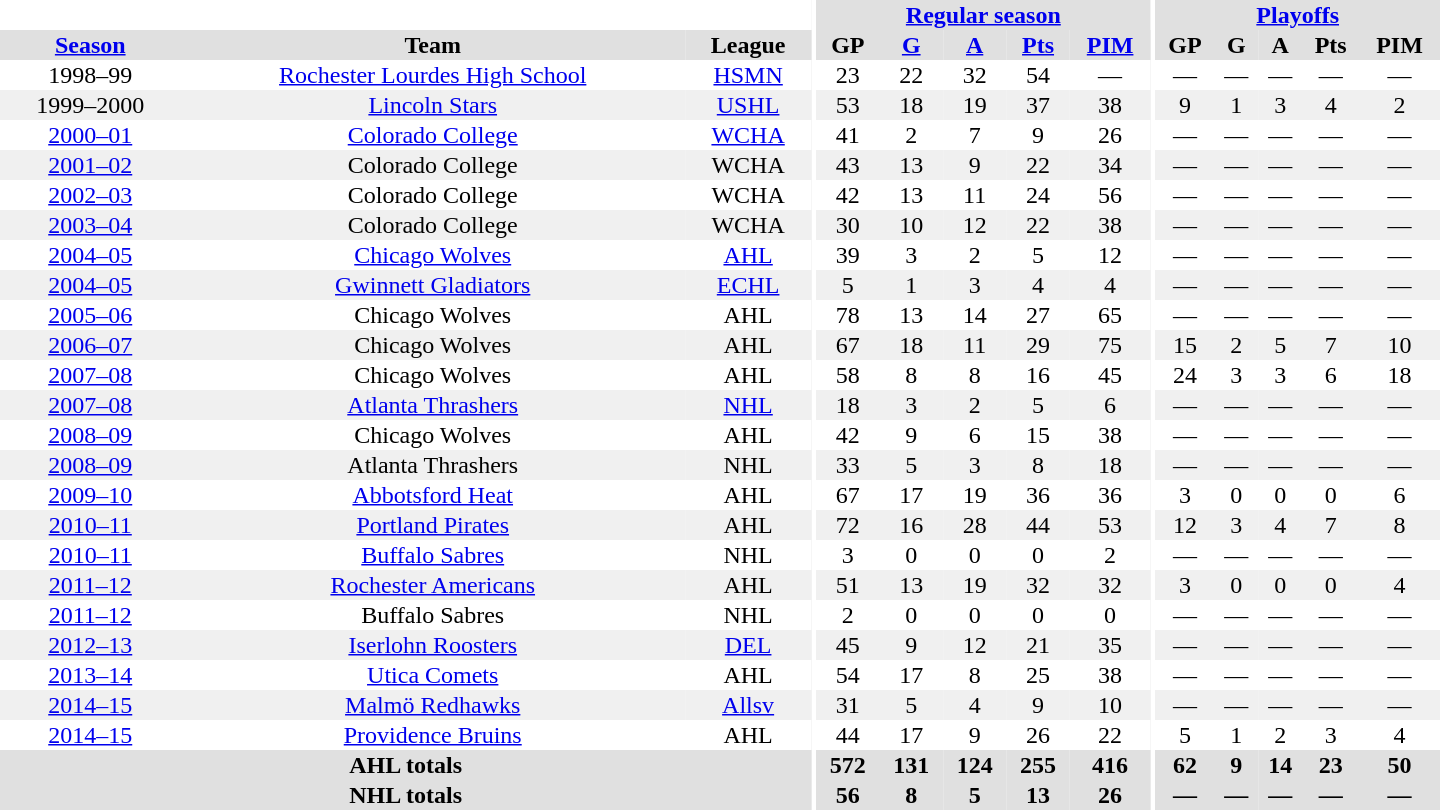<table border="0" cellpadding="1" cellspacing="0" style="text-align:center; width:60em">
<tr bgcolor="#e0e0e0">
<th colspan="3"  bgcolor="#ffffff"></th>
<th rowspan="99" bgcolor="#ffffff"></th>
<th colspan="5"><a href='#'>Regular season</a></th>
<th rowspan="99" bgcolor="#ffffff"></th>
<th colspan="5"><a href='#'>Playoffs</a></th>
</tr>
<tr bgcolor="#e0e0e0">
<th><a href='#'>Season</a></th>
<th>Team</th>
<th>League</th>
<th>GP</th>
<th><a href='#'>G</a></th>
<th><a href='#'>A</a></th>
<th><a href='#'>Pts</a></th>
<th><a href='#'>PIM</a></th>
<th>GP</th>
<th>G</th>
<th>A</th>
<th>Pts</th>
<th>PIM</th>
</tr>
<tr>
<td>1998–99</td>
<td><a href='#'>Rochester Lourdes High School</a></td>
<td><a href='#'>HSMN</a></td>
<td>23</td>
<td>22</td>
<td>32</td>
<td>54</td>
<td>—</td>
<td>—</td>
<td>—</td>
<td>—</td>
<td>—</td>
<td>—</td>
</tr>
<tr bgcolor="#f0f0f0">
<td>1999–2000</td>
<td><a href='#'>Lincoln Stars</a></td>
<td><a href='#'>USHL</a></td>
<td>53</td>
<td>18</td>
<td>19</td>
<td>37</td>
<td>38</td>
<td>9</td>
<td>1</td>
<td>3</td>
<td>4</td>
<td>2</td>
</tr>
<tr>
<td><a href='#'>2000–01</a></td>
<td><a href='#'>Colorado College</a></td>
<td><a href='#'>WCHA</a></td>
<td>41</td>
<td>2</td>
<td>7</td>
<td>9</td>
<td>26</td>
<td>—</td>
<td>—</td>
<td>—</td>
<td>—</td>
<td>—</td>
</tr>
<tr bgcolor="#f0f0f0">
<td><a href='#'>2001–02</a></td>
<td>Colorado College</td>
<td>WCHA</td>
<td>43</td>
<td>13</td>
<td>9</td>
<td>22</td>
<td>34</td>
<td>—</td>
<td>—</td>
<td>—</td>
<td>—</td>
<td>—</td>
</tr>
<tr>
<td><a href='#'>2002–03</a></td>
<td>Colorado College</td>
<td>WCHA</td>
<td>42</td>
<td>13</td>
<td>11</td>
<td>24</td>
<td>56</td>
<td>—</td>
<td>—</td>
<td>—</td>
<td>—</td>
<td>—</td>
</tr>
<tr bgcolor="#f0f0f0">
<td><a href='#'>2003–04</a></td>
<td>Colorado College</td>
<td>WCHA</td>
<td>30</td>
<td>10</td>
<td>12</td>
<td>22</td>
<td>38</td>
<td>—</td>
<td>—</td>
<td>—</td>
<td>—</td>
<td>—</td>
</tr>
<tr>
<td><a href='#'>2004–05</a></td>
<td><a href='#'>Chicago Wolves</a></td>
<td><a href='#'>AHL</a></td>
<td>39</td>
<td>3</td>
<td>2</td>
<td>5</td>
<td>12</td>
<td>—</td>
<td>—</td>
<td>—</td>
<td>—</td>
<td>—</td>
</tr>
<tr bgcolor="#f0f0f0">
<td><a href='#'>2004–05</a></td>
<td><a href='#'>Gwinnett Gladiators</a></td>
<td><a href='#'>ECHL</a></td>
<td>5</td>
<td>1</td>
<td>3</td>
<td>4</td>
<td>4</td>
<td>—</td>
<td>—</td>
<td>—</td>
<td>—</td>
<td>—</td>
</tr>
<tr>
<td><a href='#'>2005–06</a></td>
<td>Chicago Wolves</td>
<td>AHL</td>
<td>78</td>
<td>13</td>
<td>14</td>
<td>27</td>
<td>65</td>
<td>—</td>
<td>—</td>
<td>—</td>
<td>—</td>
<td>—</td>
</tr>
<tr bgcolor="#f0f0f0">
<td><a href='#'>2006–07</a></td>
<td>Chicago Wolves</td>
<td>AHL</td>
<td>67</td>
<td>18</td>
<td>11</td>
<td>29</td>
<td>75</td>
<td>15</td>
<td>2</td>
<td>5</td>
<td>7</td>
<td>10</td>
</tr>
<tr>
<td><a href='#'>2007–08</a></td>
<td>Chicago Wolves</td>
<td>AHL</td>
<td>58</td>
<td>8</td>
<td>8</td>
<td>16</td>
<td>45</td>
<td>24</td>
<td>3</td>
<td>3</td>
<td>6</td>
<td>18</td>
</tr>
<tr bgcolor="#f0f0f0">
<td><a href='#'>2007–08</a></td>
<td><a href='#'>Atlanta Thrashers</a></td>
<td><a href='#'>NHL</a></td>
<td>18</td>
<td>3</td>
<td>2</td>
<td>5</td>
<td>6</td>
<td>—</td>
<td>—</td>
<td>—</td>
<td>—</td>
<td>—</td>
</tr>
<tr>
<td><a href='#'>2008–09</a></td>
<td>Chicago Wolves</td>
<td>AHL</td>
<td>42</td>
<td>9</td>
<td>6</td>
<td>15</td>
<td>38</td>
<td>—</td>
<td>—</td>
<td>—</td>
<td>—</td>
<td>—</td>
</tr>
<tr bgcolor="#f0f0f0">
<td><a href='#'>2008–09</a></td>
<td>Atlanta Thrashers</td>
<td>NHL</td>
<td>33</td>
<td>5</td>
<td>3</td>
<td>8</td>
<td>18</td>
<td>—</td>
<td>—</td>
<td>—</td>
<td>—</td>
<td>—</td>
</tr>
<tr>
<td><a href='#'>2009–10</a></td>
<td><a href='#'>Abbotsford Heat</a></td>
<td>AHL</td>
<td>67</td>
<td>17</td>
<td>19</td>
<td>36</td>
<td>36</td>
<td>3</td>
<td>0</td>
<td>0</td>
<td>0</td>
<td>6</td>
</tr>
<tr bgcolor="#f0f0f0">
<td><a href='#'>2010–11</a></td>
<td><a href='#'>Portland Pirates</a></td>
<td>AHL</td>
<td>72</td>
<td>16</td>
<td>28</td>
<td>44</td>
<td>53</td>
<td>12</td>
<td>3</td>
<td>4</td>
<td>7</td>
<td>8</td>
</tr>
<tr>
<td><a href='#'>2010–11</a></td>
<td><a href='#'>Buffalo Sabres</a></td>
<td>NHL</td>
<td>3</td>
<td>0</td>
<td>0</td>
<td>0</td>
<td>2</td>
<td>—</td>
<td>—</td>
<td>—</td>
<td>—</td>
<td>—</td>
</tr>
<tr bgcolor="#f0f0f0">
<td><a href='#'>2011–12</a></td>
<td><a href='#'>Rochester Americans</a></td>
<td>AHL</td>
<td>51</td>
<td>13</td>
<td>19</td>
<td>32</td>
<td>32</td>
<td>3</td>
<td>0</td>
<td>0</td>
<td>0</td>
<td>4</td>
</tr>
<tr>
<td><a href='#'>2011–12</a></td>
<td>Buffalo Sabres</td>
<td>NHL</td>
<td>2</td>
<td>0</td>
<td>0</td>
<td>0</td>
<td>0</td>
<td>—</td>
<td>—</td>
<td>—</td>
<td>—</td>
<td>—</td>
</tr>
<tr bgcolor="#f0f0f0">
<td><a href='#'>2012–13</a></td>
<td><a href='#'>Iserlohn Roosters</a></td>
<td><a href='#'>DEL</a></td>
<td>45</td>
<td>9</td>
<td>12</td>
<td>21</td>
<td>35</td>
<td>—</td>
<td>—</td>
<td>—</td>
<td>—</td>
<td>—</td>
</tr>
<tr>
<td><a href='#'>2013–14</a></td>
<td><a href='#'>Utica Comets</a></td>
<td>AHL</td>
<td>54</td>
<td>17</td>
<td>8</td>
<td>25</td>
<td>38</td>
<td>—</td>
<td>—</td>
<td>—</td>
<td>—</td>
<td>—</td>
</tr>
<tr bgcolor="#f0f0f0">
<td><a href='#'>2014–15</a></td>
<td><a href='#'>Malmö Redhawks</a></td>
<td><a href='#'>Allsv</a></td>
<td>31</td>
<td>5</td>
<td>4</td>
<td>9</td>
<td>10</td>
<td>—</td>
<td>—</td>
<td>—</td>
<td>—</td>
<td>—</td>
</tr>
<tr>
<td><a href='#'>2014–15</a></td>
<td><a href='#'>Providence Bruins</a></td>
<td>AHL</td>
<td>44</td>
<td>17</td>
<td>9</td>
<td>26</td>
<td>22</td>
<td>5</td>
<td>1</td>
<td>2</td>
<td>3</td>
<td>4</td>
</tr>
<tr bgcolor="#e0e0e0">
<th colspan="3">AHL totals</th>
<th>572</th>
<th>131</th>
<th>124</th>
<th>255</th>
<th>416</th>
<th>62</th>
<th>9</th>
<th>14</th>
<th>23</th>
<th>50</th>
</tr>
<tr bgcolor="#e0e0e0">
<th colspan="3">NHL totals</th>
<th>56</th>
<th>8</th>
<th>5</th>
<th>13</th>
<th>26</th>
<th>—</th>
<th>—</th>
<th>—</th>
<th>—</th>
<th>—</th>
</tr>
</table>
